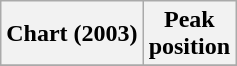<table class="wikitable plainrowheaders sortable" style="text-align:center;" border="1">
<tr>
<th scope="col">Chart (2003)</th>
<th scope="col">Peak<br>position</th>
</tr>
<tr>
</tr>
</table>
